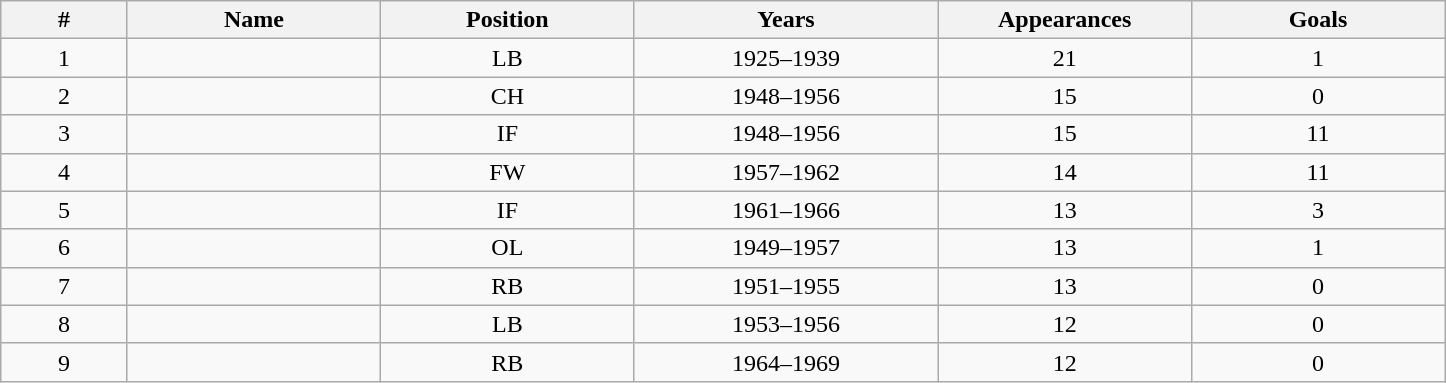<table class="sortable wikitable plainrowheaders" style="text-align: center;">
<tr>
<th scope="col" style="width:5%;">#</th>
<th scope="col" style="width:10%;">Name</th>
<th scope="col" style="width:10%;">Position</th>
<th scope="col" style="width:12%;">Years</th>
<th scope="col" style="width:10%;">Appearances</th>
<th scope="col" style="width:10%;">Goals</th>
</tr>
<tr>
<td>1</td>
<td></td>
<td>LB</td>
<td>1925–1939</td>
<td>21</td>
<td>1</td>
</tr>
<tr>
<td>2</td>
<td></td>
<td>CH</td>
<td>1948–1956</td>
<td>15</td>
<td>0</td>
</tr>
<tr>
<td>3</td>
<td></td>
<td>IF</td>
<td>1948–1956</td>
<td>15</td>
<td>11</td>
</tr>
<tr>
<td>4</td>
<td></td>
<td>FW</td>
<td>1957–1962</td>
<td>14</td>
<td>11</td>
</tr>
<tr>
<td>5</td>
<td></td>
<td>IF</td>
<td>1961–1966</td>
<td>13</td>
<td>3</td>
</tr>
<tr>
<td>6</td>
<td></td>
<td>OL</td>
<td>1949–1957</td>
<td>13</td>
<td>1</td>
</tr>
<tr>
<td>7</td>
<td></td>
<td>RB</td>
<td>1951–1955</td>
<td>13</td>
<td>0</td>
</tr>
<tr>
<td>8</td>
<td></td>
<td>LB</td>
<td>1953–1956</td>
<td>12</td>
<td>0</td>
</tr>
<tr>
<td>9</td>
<td></td>
<td>RB</td>
<td>1964–1969</td>
<td>12</td>
<td>0</td>
</tr>
</table>
